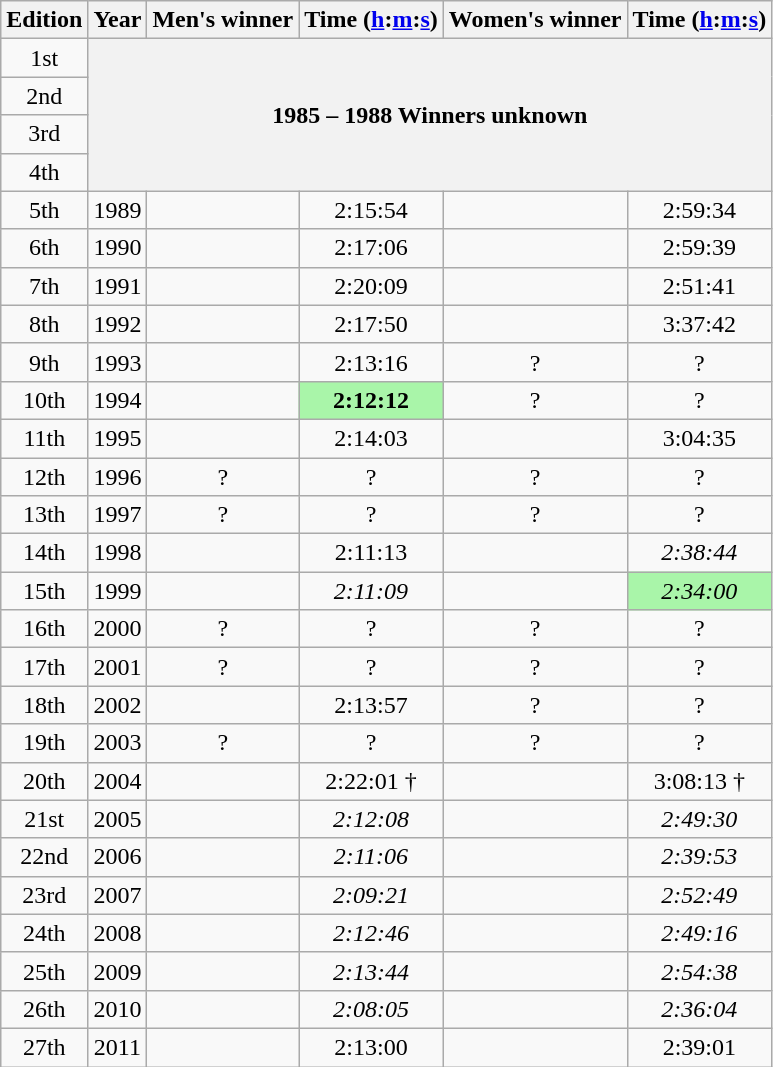<table class="wikitable sortable" style="text-align:center">
<tr>
<th class=unsortable>Edition</th>
<th>Year</th>
<th class=unsortable>Men's winner</th>
<th>Time (<a href='#'>h</a>:<a href='#'>m</a>:<a href='#'>s</a>)</th>
<th class=unsortable>Women's winner</th>
<th>Time (<a href='#'>h</a>:<a href='#'>m</a>:<a href='#'>s</a>)</th>
</tr>
<tr>
<td>1st</td>
<th colspan=5 rowspan=4>1985 – 1988 Winners unknown</th>
</tr>
<tr>
<td>2nd</td>
</tr>
<tr>
<td>3rd</td>
</tr>
<tr>
<td>4th</td>
</tr>
<tr>
<td>5th</td>
<td>1989</td>
<td align=left></td>
<td>2:15:54</td>
<td align=left></td>
<td>2:59:34</td>
</tr>
<tr>
<td>6th</td>
<td>1990</td>
<td align=left></td>
<td>2:17:06</td>
<td align=left></td>
<td>2:59:39</td>
</tr>
<tr>
<td>7th</td>
<td>1991</td>
<td align=left></td>
<td>2:20:09</td>
<td align=left></td>
<td>2:51:41</td>
</tr>
<tr>
<td>8th</td>
<td>1992</td>
<td align=left></td>
<td>2:17:50</td>
<td align=left></td>
<td>3:37:42</td>
</tr>
<tr>
<td>9th</td>
<td>1993</td>
<td align=left></td>
<td>2:13:16</td>
<td>?</td>
<td>?</td>
</tr>
<tr>
<td>10th</td>
<td>1994</td>
<td align=left></td>
<td bgcolor=#A9F5A9><strong>2:12:12</strong></td>
<td>?</td>
<td>?</td>
</tr>
<tr>
<td>11th</td>
<td>1995</td>
<td align=left></td>
<td>2:14:03</td>
<td align=left></td>
<td>3:04:35</td>
</tr>
<tr>
<td>12th</td>
<td>1996</td>
<td>?</td>
<td>?</td>
<td>?</td>
<td>?</td>
</tr>
<tr>
<td>13th</td>
<td>1997</td>
<td>?</td>
<td>?</td>
<td>?</td>
<td>?</td>
</tr>
<tr>
<td>14th</td>
<td>1998</td>
<td align=left></td>
<td>2:11:13</td>
<td align=left></td>
<td><em>2:38:44</em></td>
</tr>
<tr>
<td>15th</td>
<td>1999</td>
<td align=left></td>
<td><em>2:11:09</em></td>
<td align=left></td>
<td bgcolor=#A9F5A9><em>2:34:00</em></td>
</tr>
<tr>
<td>16th</td>
<td>2000</td>
<td>?</td>
<td>?</td>
<td>?</td>
<td>?</td>
</tr>
<tr>
<td>17th</td>
<td>2001</td>
<td>?</td>
<td>?</td>
<td>?</td>
<td>?</td>
</tr>
<tr>
<td>18th</td>
<td>2002</td>
<td align=left></td>
<td>2:13:57</td>
<td>?</td>
<td>?</td>
</tr>
<tr>
<td>19th</td>
<td>2003</td>
<td>?</td>
<td>?</td>
<td>?</td>
<td>?</td>
</tr>
<tr>
<td>20th</td>
<td>2004</td>
<td align=left></td>
<td>2:22:01 †</td>
<td align=left></td>
<td>3:08:13 †</td>
</tr>
<tr>
<td>21st</td>
<td>2005</td>
<td align=left></td>
<td><em>2:12:08</em></td>
<td align=left></td>
<td><em>2:49:30</em></td>
</tr>
<tr>
<td>22nd</td>
<td>2006</td>
<td align=left></td>
<td><em>2:11:06</em></td>
<td align=left></td>
<td><em>2:39:53</em></td>
</tr>
<tr>
<td>23rd</td>
<td>2007</td>
<td align=left></td>
<td><em>2:09:21</em></td>
<td align=left></td>
<td><em>2:52:49</em></td>
</tr>
<tr>
<td>24th</td>
<td>2008</td>
<td align=left></td>
<td><em>2:12:46</em></td>
<td align=left></td>
<td><em>2:49:16</em></td>
</tr>
<tr>
<td>25th</td>
<td>2009</td>
<td align=left></td>
<td><em>2:13:44</em></td>
<td align=left></td>
<td><em>2:54:38</em></td>
</tr>
<tr>
<td>26th</td>
<td>2010</td>
<td align=left></td>
<td><em>2:08:05</em></td>
<td align=left></td>
<td><em>2:36:04</em></td>
</tr>
<tr>
<td>27th</td>
<td>2011</td>
<td align=left></td>
<td>2:13:00</td>
<td align=left></td>
<td>2:39:01</td>
</tr>
</table>
